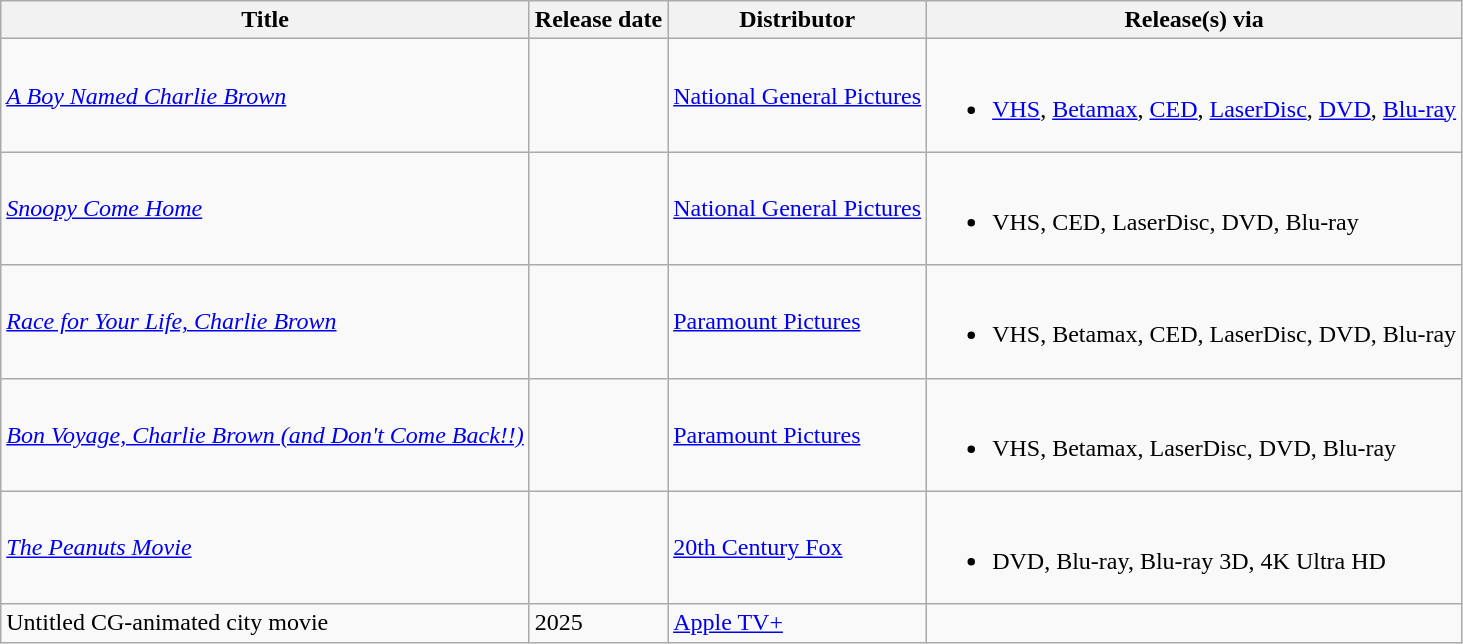<table class="wikitable">
<tr>
<th>Title</th>
<th>Release date</th>
<th>Distributor</th>
<th>Release(s) via</th>
</tr>
<tr>
<td><em><a href='#'>A Boy Named Charlie Brown</a></em></td>
<td></td>
<td><a href='#'>National General Pictures</a></td>
<td><br><ul><li><a href='#'>VHS</a>, <a href='#'>Betamax</a>, <a href='#'>CED</a>, <a href='#'>LaserDisc</a>, <a href='#'>DVD</a>, <a href='#'>Blu-ray</a></li></ul></td>
</tr>
<tr>
<td><em><a href='#'>Snoopy Come Home</a></em></td>
<td></td>
<td><a href='#'>National General Pictures</a></td>
<td><br><ul><li>VHS, CED, LaserDisc, DVD, Blu-ray</li></ul></td>
</tr>
<tr>
<td><em><a href='#'>Race for Your Life, Charlie Brown</a></em></td>
<td></td>
<td><a href='#'>Paramount Pictures</a></td>
<td><br><ul><li>VHS, Betamax, CED, LaserDisc, DVD, Blu-ray</li></ul></td>
</tr>
<tr>
<td><em><a href='#'>Bon Voyage, Charlie Brown (and Don't Come Back!!)</a></em></td>
<td></td>
<td><a href='#'>Paramount Pictures</a></td>
<td><br><ul><li>VHS, Betamax, LaserDisc, DVD, Blu-ray</li></ul></td>
</tr>
<tr>
<td><em><a href='#'>The Peanuts Movie</a></em></td>
<td></td>
<td><a href='#'>20th Century Fox</a></td>
<td><br><ul><li>DVD, Blu-ray, Blu-ray 3D, 4K Ultra HD</li></ul></td>
</tr>
<tr>
<td>Untitled CG-animated city movie</td>
<td>2025</td>
<td><a href='#'>Apple TV+</a></td>
<td></td>
</tr>
</table>
